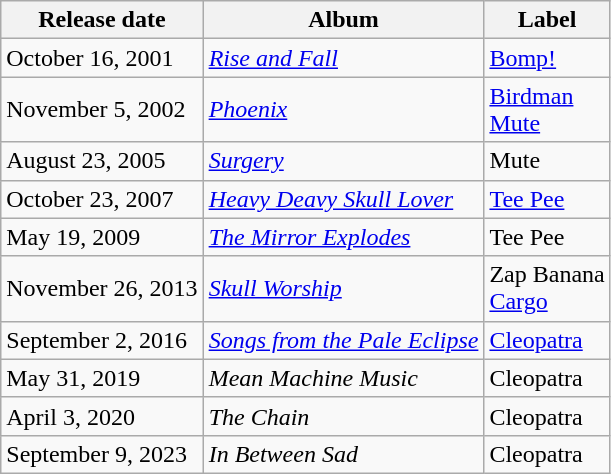<table class="wikitable">
<tr>
<th>Release date</th>
<th>Album</th>
<th>Label</th>
</tr>
<tr>
<td>October 16, 2001</td>
<td><em><a href='#'>Rise and Fall</a></em></td>
<td><a href='#'>Bomp!</a><br></td>
</tr>
<tr>
<td>November 5, 2002</td>
<td><em><a href='#'>Phoenix</a></em></td>
<td><a href='#'>Birdman</a><br><a href='#'>Mute</a></td>
</tr>
<tr>
<td>August 23, 2005</td>
<td><em><a href='#'>Surgery</a></em></td>
<td>Mute</td>
</tr>
<tr>
<td>October 23, 2007</td>
<td><em><a href='#'>Heavy Deavy Skull Lover</a></em></td>
<td><a href='#'>Tee Pee</a></td>
</tr>
<tr>
<td>May 19, 2009</td>
<td><em><a href='#'>The Mirror Explodes</a></em></td>
<td>Tee Pee</td>
</tr>
<tr>
<td>November 26, 2013</td>
<td><em><a href='#'>Skull Worship</a></em></td>
<td>Zap Banana<br><a href='#'>Cargo</a></td>
</tr>
<tr>
<td>September 2, 2016</td>
<td><em><a href='#'>Songs from the Pale Eclipse</a></em></td>
<td><a href='#'>Cleopatra</a></td>
</tr>
<tr>
<td>May 31, 2019</td>
<td><em>Mean Machine Music</em></td>
<td>Cleopatra</td>
</tr>
<tr>
<td>April 3, 2020</td>
<td><em>The Chain</em></td>
<td>Cleopatra</td>
</tr>
<tr>
<td>September 9, 2023</td>
<td><em>In Between Sad</em></td>
<td>Cleopatra</td>
</tr>
</table>
